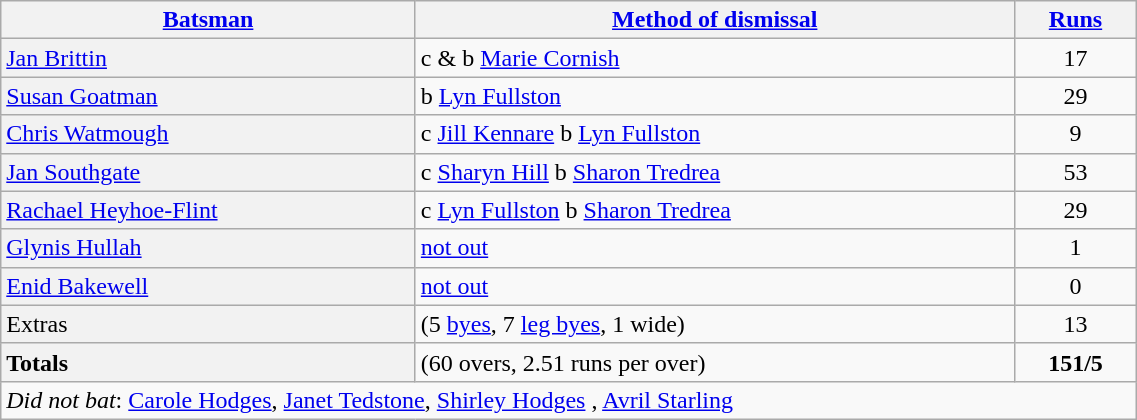<table cellpadding="1" style="border:gray solid 1px; text-align:center; width:60%;" class="wikitable">
<tr>
<th scope="col"><a href='#'>Batsman</a></th>
<th scope="col"><a href='#'>Method of dismissal</a></th>
<th scope="col"><a href='#'>Runs</a></th>
</tr>
<tr>
<th scope="row" style="font-weight: normal; text-align: left;"><a href='#'>Jan Brittin</a></th>
<td style=" text-align: left;">c & b <a href='#'>Marie Cornish</a></td>
<td>17</td>
</tr>
<tr>
<th scope="row" style="font-weight: normal; text-align: left;"><a href='#'>Susan Goatman</a> </th>
<td style=" text-align: left;">b <a href='#'>Lyn Fullston</a></td>
<td>29</td>
</tr>
<tr>
<th scope="row" style="font-weight: normal; text-align: left;"><a href='#'>Chris Watmough</a></th>
<td style=" text-align: left;">c <a href='#'>Jill Kennare</a> b <a href='#'>Lyn Fullston</a></td>
<td>9</td>
</tr>
<tr>
<th scope="row" style="font-weight: normal; text-align: left;"><a href='#'>Jan Southgate</a></th>
<td style=" text-align: left;">c <a href='#'>Sharyn Hill</a> b <a href='#'>Sharon Tredrea</a></td>
<td>53</td>
</tr>
<tr>
<th scope="row" style="font-weight: normal; text-align: left;"><a href='#'>Rachael Heyhoe-Flint</a></th>
<td style=" text-align: left;">c <a href='#'>Lyn Fullston</a> b <a href='#'>Sharon Tredrea</a></td>
<td>29</td>
</tr>
<tr>
<th scope="row" style="font-weight: normal; text-align: left;"><a href='#'>Glynis Hullah</a></th>
<td style=" text-align: left;"><a href='#'>not out</a></td>
<td>1</td>
</tr>
<tr>
<th scope="row" style="font-weight: normal; text-align: left;"><a href='#'>Enid Bakewell</a></th>
<td style=" text-align: left;"><a href='#'>not out</a></td>
<td>0</td>
</tr>
<tr>
<th scope="row" style="font-weight: normal; text-align: left;">Extras</th>
<td style=" text-align: left;">(5 <a href='#'>byes</a>, 7 <a href='#'>leg byes</a>, 1 wide)</td>
<td>13</td>
</tr>
<tr>
<th scope="row" style="font-weight: normal; text-align: left;"><strong>Totals</strong></th>
<td style=" text-align: left;">(60 overs, 2.51 runs per over)</td>
<td><strong>151/5</strong></td>
</tr>
<tr style="text-align:left;">
<td colspan="3"><em>Did not bat</em>: <a href='#'>Carole Hodges</a>, <a href='#'>Janet Tedstone</a>, <a href='#'>Shirley Hodges</a> , <a href='#'>Avril Starling</a></td>
</tr>
</table>
